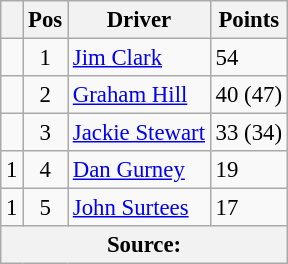<table class="wikitable" style="font-size: 95%;">
<tr>
<th></th>
<th>Pos</th>
<th>Driver</th>
<th>Points</th>
</tr>
<tr>
<td align="left"></td>
<td align="center">1</td>
<td> <a href='#'>Jim Clark</a></td>
<td align="left">54</td>
</tr>
<tr>
<td align="left"></td>
<td align="center">2</td>
<td> <a href='#'>Graham Hill</a></td>
<td align="left">40 (47)</td>
</tr>
<tr>
<td align="left"></td>
<td align="center">3</td>
<td> <a href='#'>Jackie Stewart</a></td>
<td align="left">33 (34)</td>
</tr>
<tr>
<td align="left"> 1</td>
<td align="center">4</td>
<td> <a href='#'>Dan Gurney</a></td>
<td align="left">19</td>
</tr>
<tr>
<td align="left"> 1</td>
<td align="center">5</td>
<td> <a href='#'>John Surtees</a></td>
<td align="left">17</td>
</tr>
<tr>
<th colspan=4>Source:</th>
</tr>
</table>
